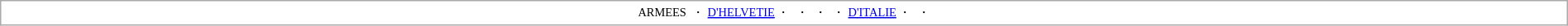<table align="center" border="0" cellspacing="0" cellpadding="3" style="border:1px solid #AAAAAA; border-collapse:collapse; font-size: 60%; text-align:center" width="100%">
<tr>
<td style="width: 2%;"></td>
<td>ARMEES <a href='#'></a> ・ <a href='#'>D'HELVETIE</a> ・ <a href='#'></a> ・ <a href='#'></a> ・ <a href='#'></a> ・ <a href='#'>D'ITALIE</a> ・ <a href='#'></a> ・ <a href='#'></a></td>
<td style="width: 2%;"></td>
</tr>
<tr --->
</tr>
</table>
